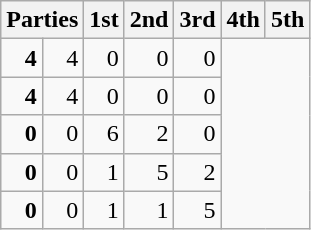<table class="wikitable" style="text-align:right;">
<tr>
<th colspan=2 style="text-align:left;">Parties</th>
<th>1st</th>
<th>2nd</th>
<th>3rd</th>
<th>4th</th>
<th>5th</th>
</tr>
<tr>
<td><strong>4</strong></td>
<td>4</td>
<td>0</td>
<td>0</td>
<td>0</td>
</tr>
<tr>
<td><strong>4</strong></td>
<td>4</td>
<td>0</td>
<td>0</td>
<td>0</td>
</tr>
<tr>
<td><strong>0</strong></td>
<td>0</td>
<td>6</td>
<td>2</td>
<td>0</td>
</tr>
<tr>
<td><strong>0</strong></td>
<td>0</td>
<td>1</td>
<td>5</td>
<td>2</td>
</tr>
<tr>
<td><strong>0</strong></td>
<td>0</td>
<td>1</td>
<td>1</td>
<td>5</td>
</tr>
</table>
